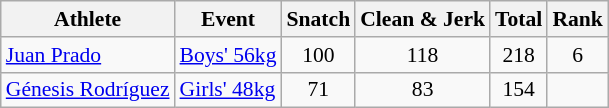<table class="wikitable" style="font-size:90%">
<tr>
<th>Athlete</th>
<th>Event</th>
<th>Snatch</th>
<th>Clean & Jerk</th>
<th>Total</th>
<th>Rank</th>
</tr>
<tr>
<td><a href='#'>Juan Prado</a></td>
<td><a href='#'>Boys' 56kg</a></td>
<td align=center>100</td>
<td align=center>118</td>
<td align=center>218</td>
<td align=center>6</td>
</tr>
<tr>
<td><a href='#'>Génesis Rodríguez</a></td>
<td><a href='#'>Girls' 48kg</a></td>
<td align=center>71</td>
<td align=center>83</td>
<td align=center>154</td>
<td align=center></td>
</tr>
</table>
